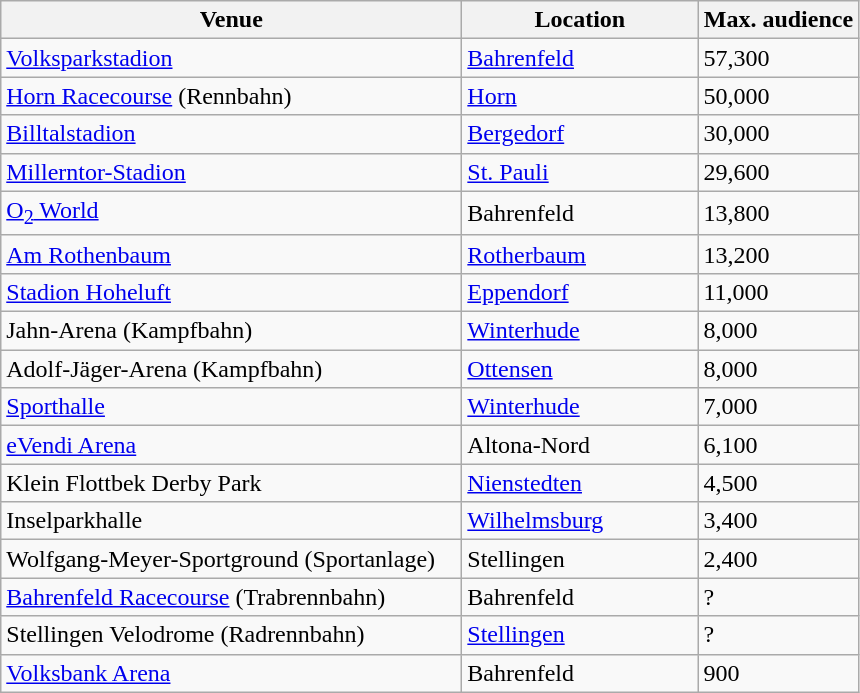<table class="wikitable">
<tr>
<th style="width:300px">Venue</th>
<th style="width:150px">Location</th>
<th style="width:100px">Max. audience</th>
</tr>
<tr>
<td> <a href='#'>Volksparkstadion</a></td>
<td><a href='#'>Bahrenfeld</a></td>
<td>57,300</td>
</tr>
<tr>
<td> <a href='#'>Horn Racecourse</a> (Rennbahn)</td>
<td><a href='#'>Horn</a></td>
<td>50,000</td>
</tr>
<tr>
<td> <a href='#'>Billtalstadion</a></td>
<td><a href='#'>Bergedorf</a></td>
<td>30,000</td>
</tr>
<tr>
<td> <a href='#'>Millerntor-Stadion</a></td>
<td><a href='#'>St. Pauli</a></td>
<td>29,600</td>
</tr>
<tr>
<td>  <a href='#'>O<sub>2</sub> World</a></td>
<td>Bahrenfeld</td>
<td>13,800</td>
</tr>
<tr>
<td> <a href='#'>Am Rothenbaum</a></td>
<td><a href='#'>Rotherbaum</a></td>
<td>13,200</td>
</tr>
<tr>
<td> <a href='#'>Stadion Hoheluft</a></td>
<td><a href='#'>Eppendorf</a></td>
<td>11,000</td>
</tr>
<tr>
<td> Jahn-Arena (Kampfbahn)</td>
<td><a href='#'>Winterhude</a></td>
<td>8,000</td>
</tr>
<tr>
<td> Adolf-Jäger-Arena (Kampfbahn)</td>
<td><a href='#'>Ottensen</a></td>
<td>8,000</td>
</tr>
<tr>
<td> <a href='#'>Sporthalle</a></td>
<td><a href='#'>Winterhude</a></td>
<td>7,000</td>
</tr>
<tr>
<td> <a href='#'>eVendi Arena</a></td>
<td>Altona-Nord</td>
<td>6,100</td>
</tr>
<tr>
<td> Klein Flottbek Derby Park</td>
<td><a href='#'>Nienstedten</a></td>
<td>4,500</td>
</tr>
<tr>
<td> Inselparkhalle</td>
<td><a href='#'>Wilhelmsburg</a></td>
<td>3,400</td>
</tr>
<tr>
<td> Wolfgang-Meyer-Sportground (Sportanlage)</td>
<td>Stellingen</td>
<td>2,400</td>
</tr>
<tr>
<td> <a href='#'>Bahrenfeld Racecourse</a> (Trabrennbahn)</td>
<td>Bahrenfeld</td>
<td>?</td>
</tr>
<tr>
<td> Stellingen Velodrome (Radrennbahn)</td>
<td><a href='#'>Stellingen</a></td>
<td>?</td>
</tr>
<tr>
<td>  <a href='#'>Volksbank Arena</a></td>
<td>Bahrenfeld</td>
<td>900</td>
</tr>
</table>
